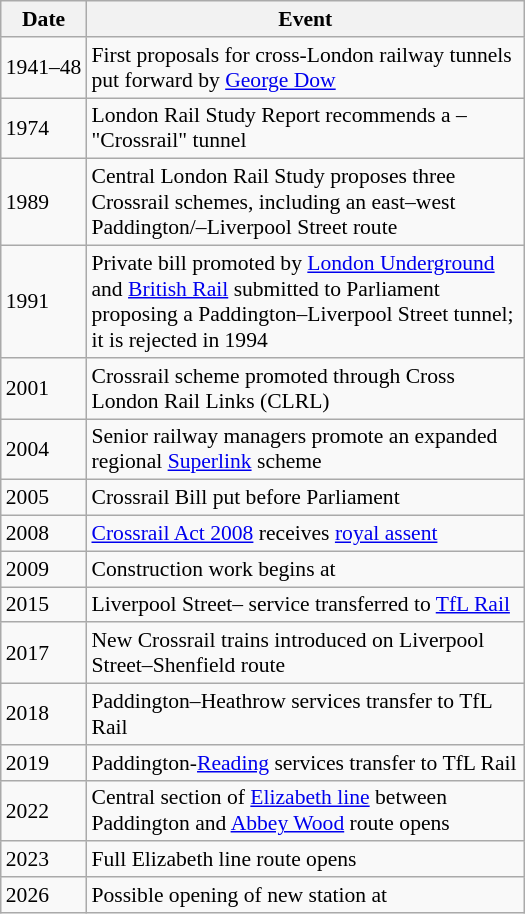<table width="350" class="wikitable floatright" style="font-size: 90%;">
<tr>
<th>Date</th>
<th>Event</th>
</tr>
<tr>
<td nowrap="nowrap">1941–48</td>
<td>First proposals for cross-London railway tunnels put forward by <a href='#'>George Dow</a></td>
</tr>
<tr>
<td>1974</td>
<td>London Rail Study Report recommends a – "Crossrail" tunnel</td>
</tr>
<tr>
<td>1989</td>
<td>Central London Rail Study proposes three Crossrail schemes, including an east–west Paddington/–Liverpool Street route</td>
</tr>
<tr>
<td>1991</td>
<td>Private bill promoted by <a href='#'>London Underground</a> and <a href='#'>British Rail</a> submitted to Parliament proposing a Paddington–Liverpool Street tunnel; it is rejected in 1994</td>
</tr>
<tr>
<td>2001</td>
<td>Crossrail scheme promoted through Cross London Rail Links (CLRL)</td>
</tr>
<tr>
<td>2004</td>
<td>Senior railway managers promote an expanded regional <a href='#'>Superlink</a> scheme</td>
</tr>
<tr>
<td>2005</td>
<td>Crossrail Bill put before Parliament</td>
</tr>
<tr>
<td>2008</td>
<td><a href='#'>Crossrail Act 2008</a> receives <a href='#'>royal assent</a></td>
</tr>
<tr>
<td>2009</td>
<td>Construction work begins at </td>
</tr>
<tr>
<td>2015</td>
<td>Liverpool Street– service transferred to <a href='#'>TfL Rail</a></td>
</tr>
<tr>
<td>2017</td>
<td>New Crossrail trains introduced on Liverpool Street–Shenfield route</td>
</tr>
<tr>
<td>2018</td>
<td>Paddington–Heathrow services transfer to TfL Rail</td>
</tr>
<tr>
<td>2019</td>
<td>Paddington-<a href='#'>Reading</a> services transfer to TfL Rail</td>
</tr>
<tr>
<td>2022</td>
<td>Central section of <a href='#'>Elizabeth line</a> between Paddington and <a href='#'>Abbey Wood</a> route opens</td>
</tr>
<tr>
<td>2023</td>
<td>Full Elizabeth line route opens</td>
</tr>
<tr>
<td>2026</td>
<td>Possible opening of new station at </td>
</tr>
</table>
